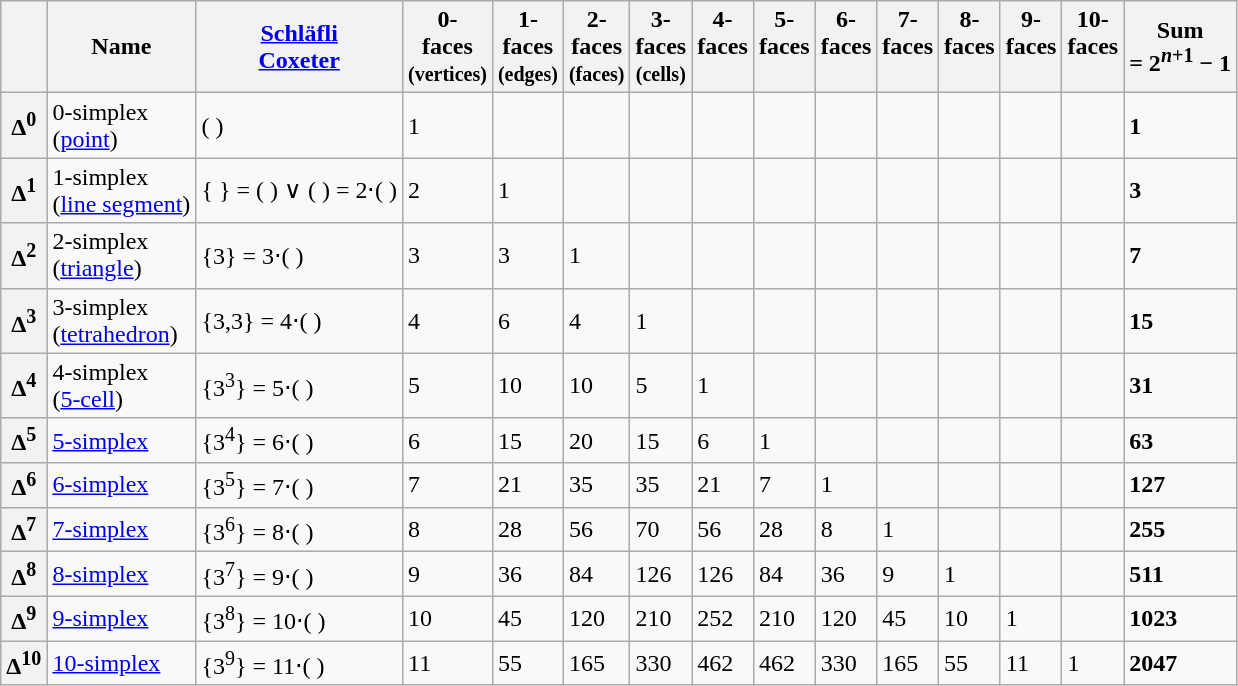<table class="wikitable">
<tr>
<th></th>
<th>Name</th>
<th><a href='#'>Schläfli</a><br><a href='#'>Coxeter</a></th>
<th>0-<br>faces<br><small>(vertices)</small></th>
<th>1-<br>faces<br><small>(edges)</small></th>
<th>2-<br>faces<br><small>(faces)</small></th>
<th>3-<br>faces<br><small>(cells)</small></th>
<th>4-<br>faces<br><small> </small></th>
<th>5-<br>faces<br><small> </small></th>
<th>6-<br>faces<br><small> </small></th>
<th>7-<br>faces<br><small> </small></th>
<th>8-<br>faces<br><small> </small></th>
<th>9-<br>faces<br><small> </small></th>
<th>10-<br>faces<br><small> </small></th>
<th><strong>Sum</strong><br>= 2<sup><em>n</em>+1</sup> − 1</th>
</tr>
<tr>
<th>Δ<sup>0</sup></th>
<td>0-simplex<br>(<a href='#'>point</a>)</td>
<td>( )<br></td>
<td>1</td>
<td> </td>
<td> </td>
<td> </td>
<td> </td>
<td> </td>
<td> </td>
<td> </td>
<td> </td>
<td> </td>
<td> </td>
<td><strong>1</strong></td>
</tr>
<tr>
<th>Δ<sup>1</sup></th>
<td>1-simplex<br>(<a href='#'>line segment</a>)</td>
<td>{ } = ( ) ∨ ( ) = 2⋅( )<br></td>
<td>2</td>
<td>1</td>
<td> </td>
<td> </td>
<td> </td>
<td> </td>
<td> </td>
<td> </td>
<td> </td>
<td> </td>
<td> </td>
<td><strong>3</strong></td>
</tr>
<tr>
<th>Δ<sup>2</sup></th>
<td>2-simplex<br>(<a href='#'>triangle</a>)</td>
<td>{3} = 3⋅( )<br></td>
<td>3</td>
<td>3</td>
<td>1</td>
<td> </td>
<td> </td>
<td> </td>
<td> </td>
<td> </td>
<td> </td>
<td> </td>
<td> </td>
<td><strong>7</strong></td>
</tr>
<tr>
<th>Δ<sup>3</sup></th>
<td>3-simplex<br>(<a href='#'>tetrahedron</a>)</td>
<td>{3,3} = 4⋅( )<br></td>
<td>4</td>
<td>6</td>
<td>4</td>
<td>1</td>
<td> </td>
<td> </td>
<td> </td>
<td> </td>
<td> </td>
<td> </td>
<td> </td>
<td><strong>15</strong></td>
</tr>
<tr>
<th>Δ<sup>4</sup></th>
<td>4-simplex<br>(<a href='#'>5-cell</a>)</td>
<td>{3<sup>3</sup>} = 5⋅( )<br></td>
<td>5</td>
<td>10</td>
<td>10</td>
<td>5</td>
<td>1</td>
<td> </td>
<td> </td>
<td> </td>
<td> </td>
<td> </td>
<td> </td>
<td><strong>31</strong></td>
</tr>
<tr>
<th>Δ<sup>5</sup></th>
<td><a href='#'>5-simplex</a></td>
<td>{3<sup>4</sup>} = 6⋅( )<br></td>
<td>6</td>
<td>15</td>
<td>20</td>
<td>15</td>
<td>6</td>
<td>1</td>
<td> </td>
<td> </td>
<td> </td>
<td> </td>
<td> </td>
<td><strong>63</strong></td>
</tr>
<tr>
<th>Δ<sup>6</sup></th>
<td><a href='#'>6-simplex</a></td>
<td>{3<sup>5</sup>} = 7⋅( )<br></td>
<td>7</td>
<td>21</td>
<td>35</td>
<td>35</td>
<td>21</td>
<td>7</td>
<td>1</td>
<td> </td>
<td> </td>
<td> </td>
<td> </td>
<td><strong>127</strong></td>
</tr>
<tr>
<th>Δ<sup>7</sup></th>
<td><a href='#'>7-simplex</a></td>
<td>{3<sup>6</sup>} = 8⋅( )<br></td>
<td>8</td>
<td>28</td>
<td>56</td>
<td>70</td>
<td>56</td>
<td>28</td>
<td>8</td>
<td>1</td>
<td> </td>
<td> </td>
<td> </td>
<td><strong>255</strong></td>
</tr>
<tr>
<th>Δ<sup>8</sup></th>
<td><a href='#'>8-simplex</a></td>
<td>{3<sup>7</sup>} = 9⋅( )<br></td>
<td>9</td>
<td>36</td>
<td>84</td>
<td>126</td>
<td>126</td>
<td>84</td>
<td>36</td>
<td>9</td>
<td>1</td>
<td> </td>
<td> </td>
<td><strong>511</strong></td>
</tr>
<tr>
<th>Δ<sup>9</sup></th>
<td><a href='#'>9-simplex</a></td>
<td>{3<sup>8</sup>} = 10⋅( )<br></td>
<td>10</td>
<td>45</td>
<td>120</td>
<td>210</td>
<td>252</td>
<td>210</td>
<td>120</td>
<td>45</td>
<td>10</td>
<td>1</td>
<td> </td>
<td><strong>1023</strong></td>
</tr>
<tr>
<th>Δ<sup>10</sup></th>
<td><a href='#'>10-simplex</a></td>
<td>{3<sup>9</sup>} = 11⋅( )<br></td>
<td>11</td>
<td>55</td>
<td>165</td>
<td>330</td>
<td>462</td>
<td>462</td>
<td>330</td>
<td>165</td>
<td>55</td>
<td>11</td>
<td>1</td>
<td><strong>2047</strong></td>
</tr>
</table>
